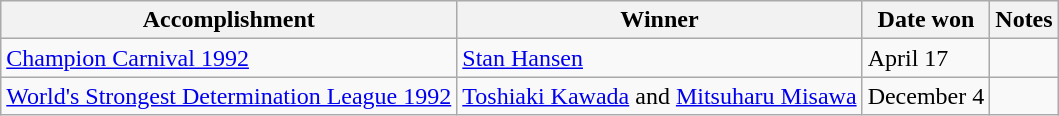<table class="wikitable">
<tr>
<th>Accomplishment</th>
<th>Winner</th>
<th>Date won</th>
<th>Notes</th>
</tr>
<tr>
<td><a href='#'>Champion Carnival 1992</a></td>
<td><a href='#'>Stan Hansen</a></td>
<td>April 17</td>
<td></td>
</tr>
<tr>
<td><a href='#'>World's Strongest Determination League 1992</a></td>
<td><a href='#'>Toshiaki Kawada</a> and <a href='#'>Mitsuharu Misawa</a></td>
<td>December 4</td>
<td></td>
</tr>
</table>
